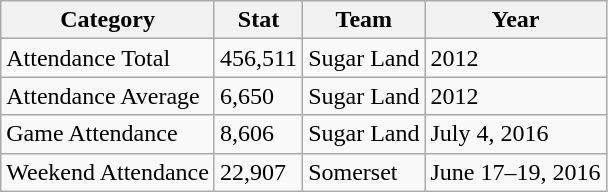<table class="wikitable">
<tr>
<th>Category</th>
<th>Stat</th>
<th>Team</th>
<th>Year</th>
</tr>
<tr>
<td>Attendance Total</td>
<td>456,511</td>
<td>Sugar Land</td>
<td>2012</td>
</tr>
<tr>
<td>Attendance Average</td>
<td>6,650</td>
<td>Sugar Land</td>
<td>2012</td>
</tr>
<tr>
<td>Game Attendance</td>
<td>8,606</td>
<td>Sugar Land</td>
<td>July 4, 2016</td>
</tr>
<tr>
<td>Weekend Attendance</td>
<td>22,907</td>
<td>Somerset</td>
<td>June 17–19, 2016</td>
</tr>
</table>
